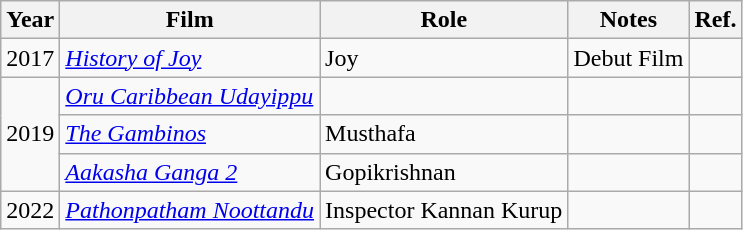<table class="wikitable sortable">
<tr>
<th>Year</th>
<th>Film</th>
<th>Role</th>
<th>Notes</th>
<th>Ref.</th>
</tr>
<tr>
<td>2017</td>
<td><em><a href='#'>History of Joy</a></em></td>
<td>Joy</td>
<td>Debut Film</td>
<td></td>
</tr>
<tr>
<td rowspan="3">2019</td>
<td><em><a href='#'>Oru Caribbean Udayippu</a></em></td>
<td></td>
<td></td>
<td></td>
</tr>
<tr>
<td><em><a href='#'>The Gambinos</a></em></td>
<td>Musthafa</td>
<td></td>
<td></td>
</tr>
<tr>
<td><em><a href='#'>Aakasha Ganga 2</a></em></td>
<td>Gopikrishnan</td>
<td></td>
<td></td>
</tr>
<tr>
<td>2022</td>
<td><em><a href='#'>Pathonpatham Noottandu</a></em></td>
<td>Inspector Kannan Kurup</td>
<td></td>
<td></td>
</tr>
</table>
